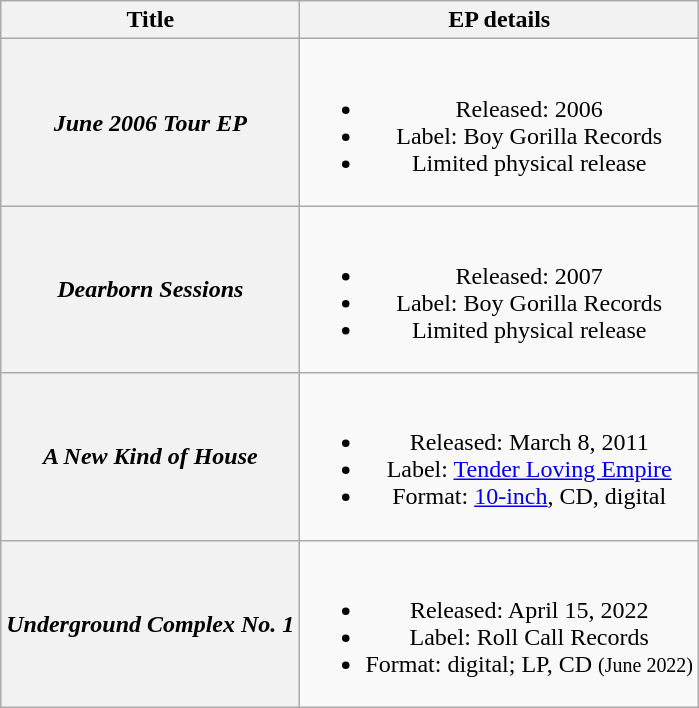<table class="wikitable plainrowheaders" style="text-align:center;">
<tr>
<th scope="col">Title</th>
<th scope="col">EP details</th>
</tr>
<tr>
<th scope="row"><em>June 2006 Tour EP</em></th>
<td><br><ul><li>Released: 2006</li><li>Label: Boy Gorilla Records</li><li>Limited physical release</li></ul></td>
</tr>
<tr>
<th scope="row"><em>Dearborn Sessions</em></th>
<td><br><ul><li>Released: 2007</li><li>Label: Boy Gorilla Records</li><li>Limited physical release</li></ul></td>
</tr>
<tr>
<th scope="row"><em>A New Kind of House</em></th>
<td><br><ul><li>Released: March 8, 2011</li><li>Label:  <a href='#'>Tender Loving Empire</a></li><li>Format: <a href='#'>10-inch</a>, CD, digital</li></ul></td>
</tr>
<tr>
<th scope="row"><em>Underground Complex No. 1</em></th>
<td><br><ul><li>Released: April 15, 2022</li><li>Label: Roll Call Records</li><li>Format: digital; LP, CD <small>(June 2022)</small></li></ul></td>
</tr>
</table>
